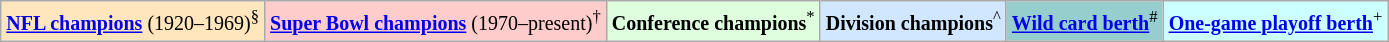<table class="wikitable">
<tr>
<td bgcolor="#FFE6BD"><small><strong><a href='#'>NFL champions</a></strong> (1920–1969)<sup>§</sup></small></td>
<td bgcolor="#FFCCCC"><small><strong><a href='#'>Super Bowl champions</a></strong> (1970–present)<sup>†</sup></small></td>
<td bgcolor="#ddffdd"><small><strong>Conference champions</strong><sup>*</sup></small></td>
<td bgcolor="#D0E7FF"><small><strong>Division champions</strong><sup>^</sup></small></td>
<td bgcolor="#96CDCD"><small><strong><a href='#'>Wild card berth</a></strong><sup>#</sup></small></td>
<td bgcolor="#CCFFFF"><small><strong><a href='#'>One-game playoff berth</a></strong><sup>+</sup></small></td>
</tr>
</table>
